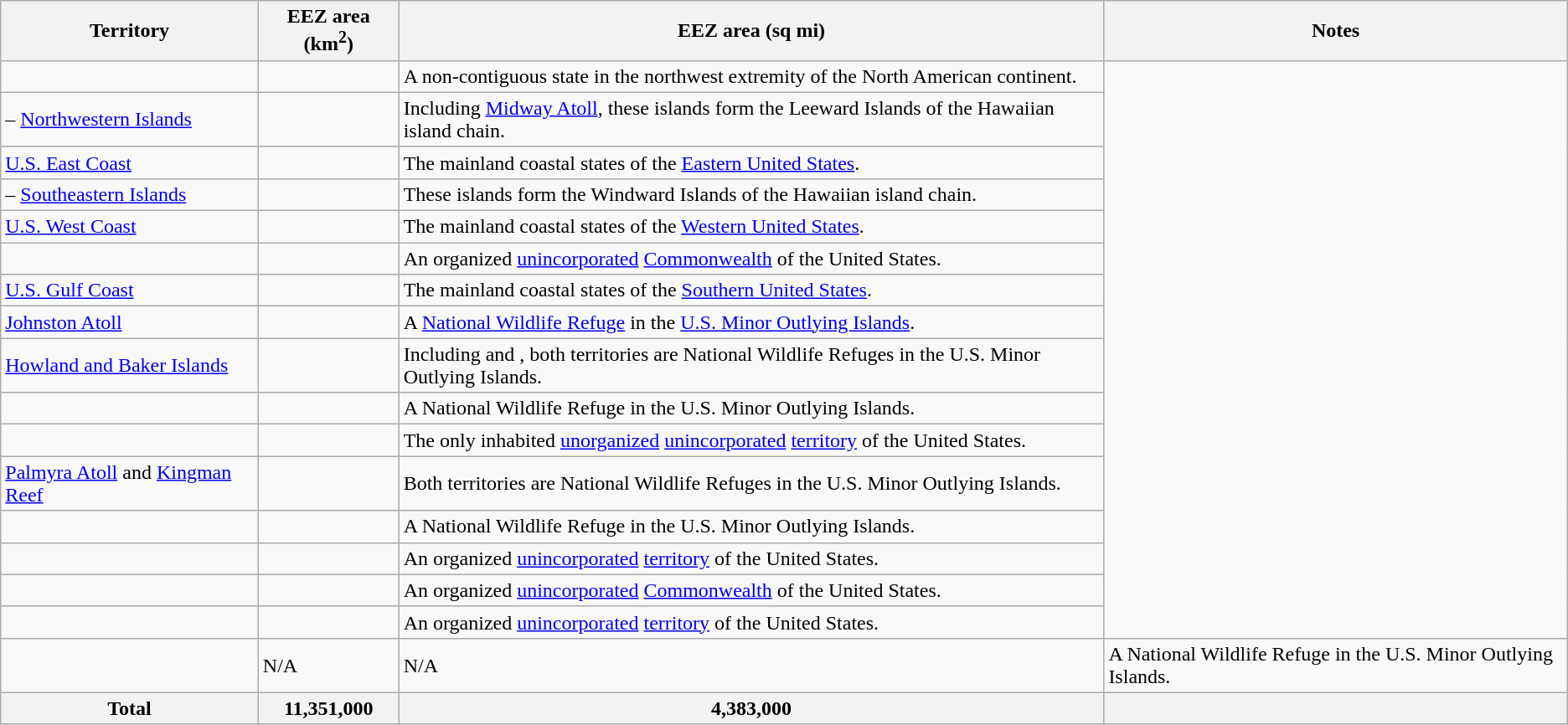<table class="wikitable">
<tr>
<th>Territory</th>
<th>EEZ area (km<sup>2</sup>)</th>
<th>EEZ area (sq mi)</th>
<th>Notes</th>
</tr>
<tr>
<td></td>
<td></td>
<td>A non-contiguous state in the northwest extremity of the North American continent.</td>
</tr>
<tr>
<td> – <a href='#'>Northwestern Islands</a></td>
<td></td>
<td>Including <a href='#'>Midway Atoll</a>, these islands form the Leeward Islands of the Hawaiian island chain.</td>
</tr>
<tr>
<td> <a href='#'>U.S. East Coast</a></td>
<td></td>
<td>The mainland coastal states of the <a href='#'>Eastern United States</a>.</td>
</tr>
<tr>
<td> – <a href='#'>Southeastern Islands</a></td>
<td></td>
<td>These islands form the Windward Islands of the Hawaiian island chain.</td>
</tr>
<tr>
<td> <a href='#'>U.S. West Coast</a></td>
<td></td>
<td>The mainland coastal states of the <a href='#'>Western United States</a>.</td>
</tr>
<tr>
<td></td>
<td></td>
<td>An organized <a href='#'>unincorporated</a> <a href='#'>Commonwealth</a> of the United States.</td>
</tr>
<tr>
<td> <a href='#'>U.S. Gulf Coast</a></td>
<td></td>
<td>The mainland coastal states of the <a href='#'>Southern United States</a>.</td>
</tr>
<tr>
<td> <a href='#'>Johnston Atoll</a></td>
<td></td>
<td>A <a href='#'>National Wildlife Refuge</a> in the <a href='#'>U.S. Minor Outlying Islands</a>.</td>
</tr>
<tr>
<td> <a href='#'>Howland and Baker Islands</a></td>
<td></td>
<td>Including  and , both territories are National Wildlife Refuges in the U.S. Minor Outlying Islands.</td>
</tr>
<tr>
<td></td>
<td></td>
<td>A National Wildlife Refuge in the U.S. Minor Outlying Islands.</td>
</tr>
<tr>
<td></td>
<td></td>
<td>The only inhabited <a href='#'>unorganized</a> <a href='#'>unincorporated</a> <a href='#'>territory</a> of the United States.</td>
</tr>
<tr>
<td><a href='#'>Palmyra Atoll</a> and <a href='#'>Kingman Reef</a></td>
<td></td>
<td>Both territories are National Wildlife Refuges in the U.S. Minor Outlying Islands.</td>
</tr>
<tr>
<td></td>
<td></td>
<td>A National Wildlife Refuge in the U.S. Minor Outlying Islands.</td>
</tr>
<tr>
<td></td>
<td></td>
<td>An organized <a href='#'>unincorporated</a> <a href='#'>territory</a> of the United States.</td>
</tr>
<tr>
<td></td>
<td></td>
<td>An organized <a href='#'>unincorporated</a> <a href='#'>Commonwealth</a> of the United States.</td>
</tr>
<tr>
<td></td>
<td></td>
<td>An organized <a href='#'>unincorporated</a> <a href='#'>territory</a> of the United States.</td>
</tr>
<tr>
<td></td>
<td>N/A</td>
<td>N/A</td>
<td>A National Wildlife Refuge in the U.S. Minor Outlying Islands.</td>
</tr>
<tr>
<th>Total</th>
<th>11,351,000</th>
<th>4,383,000</th>
<th></th>
</tr>
</table>
